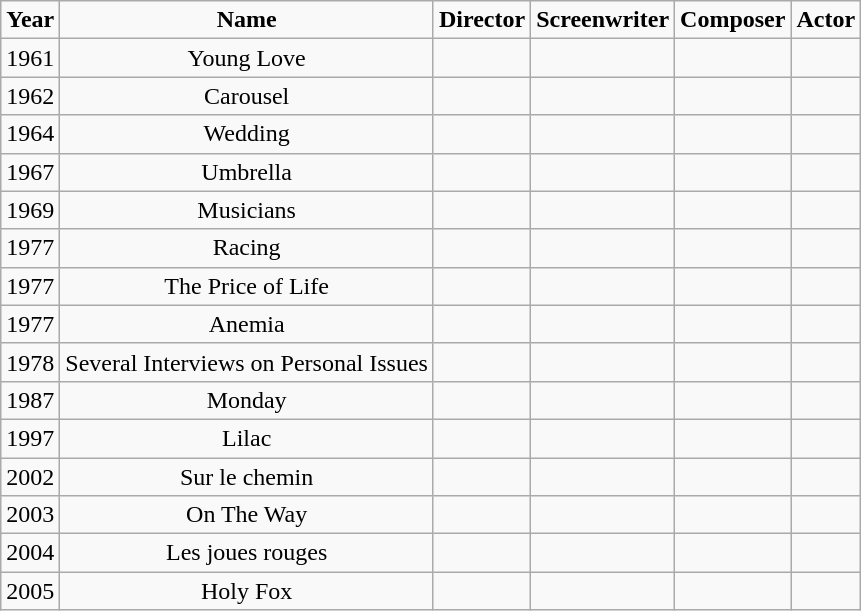<table class="wikitable" style="text-align:center">
<tr>
<td><strong>Year</strong></td>
<td><strong>Name</strong></td>
<td><strong>Director</strong></td>
<td><strong>Screenwriter</strong></td>
<td><strong>Composer</strong></td>
<td><strong>Actor</strong></td>
</tr>
<tr>
<td>1961</td>
<td>Young Love</td>
<td></td>
<td></td>
<td></td>
<td></td>
</tr>
<tr>
<td>1962</td>
<td>Carousel</td>
<td></td>
<td></td>
<td></td>
<td></td>
</tr>
<tr>
<td>1964</td>
<td>Wedding</td>
<td></td>
<td></td>
<td></td>
<td></td>
</tr>
<tr>
<td>1967</td>
<td>Umbrella</td>
<td></td>
<td></td>
<td></td>
<td></td>
</tr>
<tr>
<td>1969</td>
<td>Musicians</td>
<td></td>
<td></td>
<td></td>
<td></td>
</tr>
<tr>
<td>1977</td>
<td>Racing</td>
<td></td>
<td></td>
<td></td>
<td></td>
</tr>
<tr>
<td>1977</td>
<td>The Price of Life</td>
<td></td>
<td></td>
<td></td>
<td></td>
</tr>
<tr>
<td>1977</td>
<td>Anemia</td>
<td></td>
<td></td>
<td></td>
<td></td>
</tr>
<tr>
<td>1978</td>
<td>Several Interviews on Personal Issues</td>
<td></td>
<td></td>
<td></td>
<td></td>
</tr>
<tr>
<td>1987</td>
<td>Monday</td>
<td></td>
<td></td>
<td></td>
<td></td>
</tr>
<tr>
<td>1997</td>
<td>Lilac</td>
<td></td>
<td></td>
<td></td>
<td></td>
</tr>
<tr>
<td>2002</td>
<td>Sur le chemin</td>
<td></td>
<td></td>
<td></td>
<td></td>
</tr>
<tr>
<td>2003</td>
<td>On The Way</td>
<td></td>
<td></td>
<td></td>
<td></td>
</tr>
<tr>
<td>2004</td>
<td>Les joues rouges</td>
<td></td>
<td></td>
<td></td>
<td></td>
</tr>
<tr>
<td>2005</td>
<td>Holy Fox</td>
<td></td>
<td></td>
<td></td>
<td></td>
</tr>
</table>
